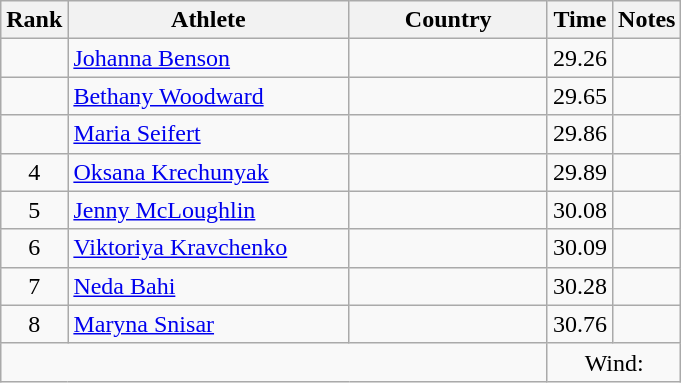<table class="wikitable sortable" style="text-align:center">
<tr>
<th>Rank</th>
<th style="width:180px">Athlete</th>
<th style="width:125px">Country</th>
<th>Time</th>
<th>Notes</th>
</tr>
<tr>
<td></td>
<td style="text-align:left;"><a href='#'>Johanna Benson</a></td>
<td style="text-align:left;"></td>
<td>29.26</td>
<td></td>
</tr>
<tr>
<td></td>
<td style="text-align:left;"><a href='#'>Bethany Woodward</a></td>
<td style="text-align:left;"></td>
<td>29.65</td>
<td></td>
</tr>
<tr>
<td></td>
<td style="text-align:left;"><a href='#'>Maria Seifert</a></td>
<td style="text-align:left;"></td>
<td>29.86</td>
<td></td>
</tr>
<tr>
<td>4</td>
<td style="text-align:left;"><a href='#'>Oksana Krechunyak</a></td>
<td style="text-align:left;"></td>
<td>29.89</td>
<td></td>
</tr>
<tr>
<td>5</td>
<td style="text-align:left;"><a href='#'>Jenny McLoughlin</a></td>
<td style="text-align:left;"></td>
<td>30.08</td>
<td></td>
</tr>
<tr>
<td>6</td>
<td style="text-align:left;"><a href='#'>Viktoriya Kravchenko</a></td>
<td style="text-align:left;"></td>
<td>30.09</td>
<td></td>
</tr>
<tr>
<td>7</td>
<td style="text-align:left;"><a href='#'>Neda Bahi</a></td>
<td style="text-align:left;"></td>
<td>30.28</td>
<td></td>
</tr>
<tr>
<td>8</td>
<td style="text-align:left;"><a href='#'>Maryna Snisar</a></td>
<td style="text-align:left;"></td>
<td>30.76</td>
<td></td>
</tr>
<tr class="sortbottom">
<td colspan="3"></td>
<td colspan="2">Wind:</td>
</tr>
</table>
